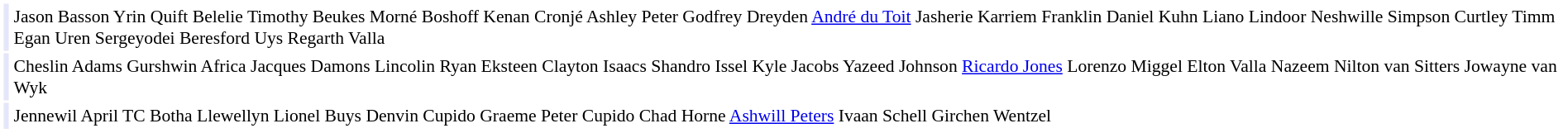<table cellpadding="2" style="border: 1px solid white; font-size:90%;">
<tr>
<td style="text-align:right;" bgcolor="lavender"></td>
<td style="text-align:left;">Jason Basson Yrin Quift Belelie Timothy Beukes Morné Boshoff Kenan Cronjé Ashley Peter Godfrey Dreyden <a href='#'>André du Toit</a> Jasherie Karriem Franklin Daniel Kuhn Liano Lindoor Neshwille Simpson Curtley Timm Egan Uren Sergeyodei Beresford Uys Regarth Valla</td>
</tr>
<tr>
<td style="text-align:right;" bgcolor="lavender"></td>
<td style="text-align:left;">Cheslin Adams Gurshwin Africa Jacques Damons Lincolin Ryan Eksteen Clayton Isaacs Shandro Issel Kyle Jacobs Yazeed Johnson <a href='#'>Ricardo Jones</a> Lorenzo Miggel Elton Valla Nazeem Nilton van Sitters Jowayne van Wyk</td>
</tr>
<tr>
<td style="text-align:right;" bgcolor="lavender"></td>
<td style="text-align:left;">Jennewil April TC Botha Llewellyn Lionel Buys Denvin Cupido Graeme Peter Cupido Chad Horne <a href='#'>Ashwill Peters</a> Ivaan Schell Girchen Wentzel</td>
</tr>
</table>
